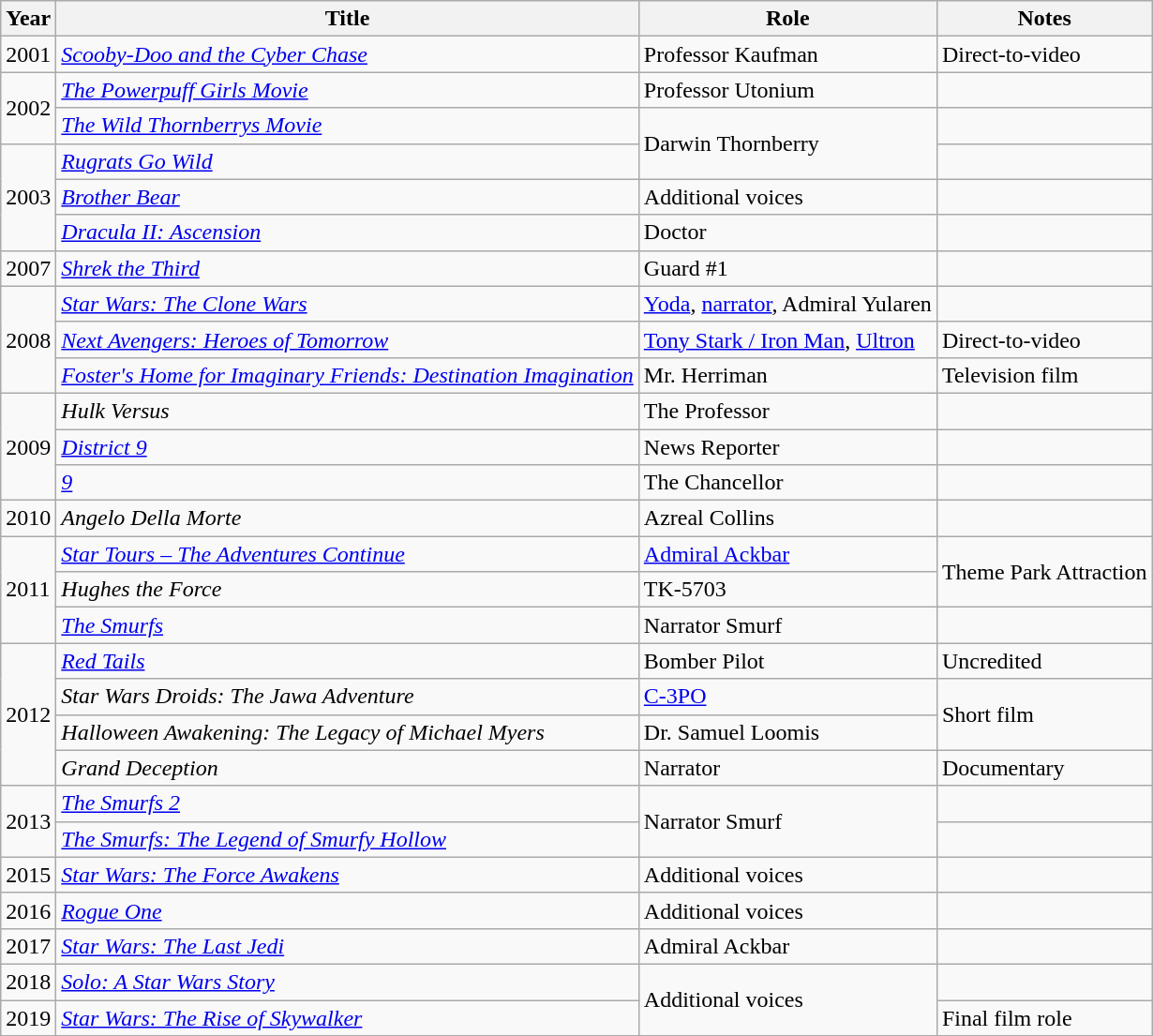<table class="wikitable sortable">
<tr>
<th>Year</th>
<th>Title</th>
<th>Role</th>
<th>Notes</th>
</tr>
<tr>
<td>2001</td>
<td><em><a href='#'>Scooby-Doo and the Cyber Chase</a></em></td>
<td>Professor Kaufman</td>
<td>Direct-to-video</td>
</tr>
<tr>
<td rowspan="2">2002</td>
<td><em><a href='#'>The Powerpuff Girls Movie</a></em></td>
<td>Professor Utonium</td>
<td></td>
</tr>
<tr>
<td><em><a href='#'>The Wild Thornberrys Movie</a></em></td>
<td rowspan="2">Darwin Thornberry</td>
<td></td>
</tr>
<tr>
<td rowspan="3">2003</td>
<td><em><a href='#'>Rugrats Go Wild</a></em></td>
<td></td>
</tr>
<tr>
<td><em><a href='#'>Brother Bear</a></em></td>
<td>Additional voices</td>
<td></td>
</tr>
<tr>
<td><em><a href='#'>Dracula II: Ascension</a></em></td>
<td>Doctor</td>
<td></td>
</tr>
<tr>
<td>2007</td>
<td><em><a href='#'>Shrek the Third</a></em></td>
<td>Guard #1</td>
<td></td>
</tr>
<tr>
<td rowspan="3">2008</td>
<td><em><a href='#'>Star Wars: The Clone Wars</a></em></td>
<td><a href='#'>Yoda</a>, <a href='#'>narrator</a>, Admiral Yularen</td>
<td></td>
</tr>
<tr>
<td><em><a href='#'>Next Avengers: Heroes of Tomorrow</a></em></td>
<td><a href='#'>Tony Stark / Iron Man</a>, <a href='#'>Ultron</a></td>
<td>Direct-to-video</td>
</tr>
<tr>
<td><em><a href='#'>Foster's Home for Imaginary Friends: Destination Imagination</a></em></td>
<td>Mr. Herriman</td>
<td>Television film</td>
</tr>
<tr>
<td rowspan="3">2009</td>
<td><em>Hulk Versus</em></td>
<td>The Professor</td>
<td></td>
</tr>
<tr>
<td><em><a href='#'>District 9</a></em></td>
<td>News Reporter</td>
<td></td>
</tr>
<tr>
<td><em><a href='#'>9</a></em></td>
<td>The Chancellor</td>
<td></td>
</tr>
<tr>
<td>2010</td>
<td><em>Angelo Della Morte</em></td>
<td>Azreal Collins</td>
<td></td>
</tr>
<tr>
<td rowspan="3">2011</td>
<td><em><a href='#'>Star Tours – The Adventures Continue</a></em></td>
<td><a href='#'>Admiral Ackbar</a></td>
<td rowspan="2">Theme Park Attraction</td>
</tr>
<tr>
<td><em>Hughes the Force</em></td>
<td>TK-5703</td>
</tr>
<tr>
<td><em><a href='#'>The Smurfs</a></em></td>
<td>Narrator Smurf</td>
<td></td>
</tr>
<tr>
<td rowspan="4">2012</td>
<td><em><a href='#'>Red Tails</a></em></td>
<td>Bomber Pilot</td>
<td>Uncredited</td>
</tr>
<tr>
<td><em>Star Wars Droids: The Jawa Adventure</em></td>
<td><a href='#'>C-3PO</a></td>
<td rowspan="2">Short film</td>
</tr>
<tr>
<td><em>Halloween Awakening: The Legacy of Michael Myers</em></td>
<td>Dr. Samuel Loomis</td>
</tr>
<tr>
<td><em>Grand Deception</em></td>
<td>Narrator</td>
<td>Documentary</td>
</tr>
<tr>
<td rowspan="2">2013</td>
<td><em><a href='#'>The Smurfs 2</a></em></td>
<td rowspan="2">Narrator Smurf</td>
<td></td>
</tr>
<tr>
<td><em><a href='#'>The Smurfs: The Legend of Smurfy Hollow</a></em></td>
<td></td>
</tr>
<tr>
<td>2015</td>
<td><em><a href='#'>Star Wars: The Force Awakens</a></em></td>
<td>Additional voices</td>
<td></td>
</tr>
<tr>
<td>2016</td>
<td><em><a href='#'>Rogue One</a></em></td>
<td>Additional voices</td>
<td></td>
</tr>
<tr>
<td>2017</td>
<td><em><a href='#'>Star Wars: The Last Jedi</a></em></td>
<td>Admiral Ackbar</td>
<td></td>
</tr>
<tr>
<td>2018</td>
<td><em><a href='#'>Solo: A Star Wars Story</a></em></td>
<td rowspan="2">Additional voices</td>
<td></td>
</tr>
<tr>
<td>2019</td>
<td><em><a href='#'>Star Wars: The Rise of Skywalker</a></em></td>
<td>Final film role</td>
</tr>
</table>
